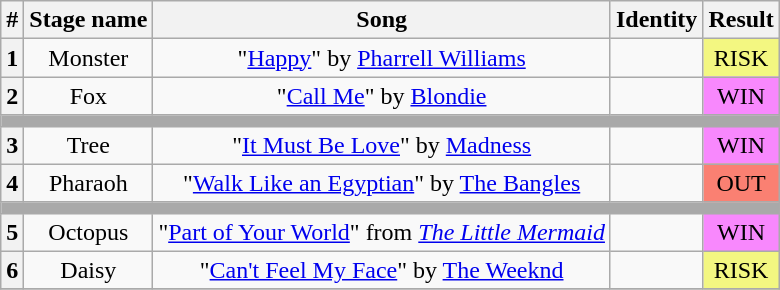<table class="wikitable plainrowheaders" style="text-align: center;">
<tr>
<th>#</th>
<th>Stage name</th>
<th>Song</th>
<th>Identity</th>
<th>Result</th>
</tr>
<tr>
<th>1</th>
<td>Monster</td>
<td>"<a href='#'>Happy</a>" by <a href='#'>Pharrell Williams</a></td>
<td></td>
<td bgcolor=#F3F781>RISK</td>
</tr>
<tr>
<th>2</th>
<td>Fox</td>
<td>"<a href='#'>Call Me</a>" by <a href='#'>Blondie</a></td>
<td></td>
<td bgcolor="#F888FD">WIN</td>
</tr>
<tr>
<td colspan="5" style="background:darkgray"></td>
</tr>
<tr>
<th>3</th>
<td>Tree</td>
<td>"<a href='#'>It Must Be Love</a>" by <a href='#'>Madness</a></td>
<td></td>
<td bgcolor="#F888FD">WIN</td>
</tr>
<tr>
<th>4</th>
<td>Pharaoh</td>
<td>"<a href='#'>Walk Like an Egyptian</a>" by <a href='#'>The Bangles</a></td>
<td></td>
<td bgcolor=salmon>OUT</td>
</tr>
<tr>
<td colspan="5" style="background:darkgray"></td>
</tr>
<tr>
<th>5</th>
<td>Octopus</td>
<td>"<a href='#'>Part of Your World</a>" from <em><a href='#'>The Little Mermaid</a></em></td>
<td></td>
<td bgcolor="#F888FD">WIN</td>
</tr>
<tr>
<th>6</th>
<td>Daisy</td>
<td>"<a href='#'>Can't Feel My Face</a>" by <a href='#'>The Weeknd</a></td>
<td></td>
<td bgcolor=#F3F781>RISK</td>
</tr>
<tr>
</tr>
</table>
